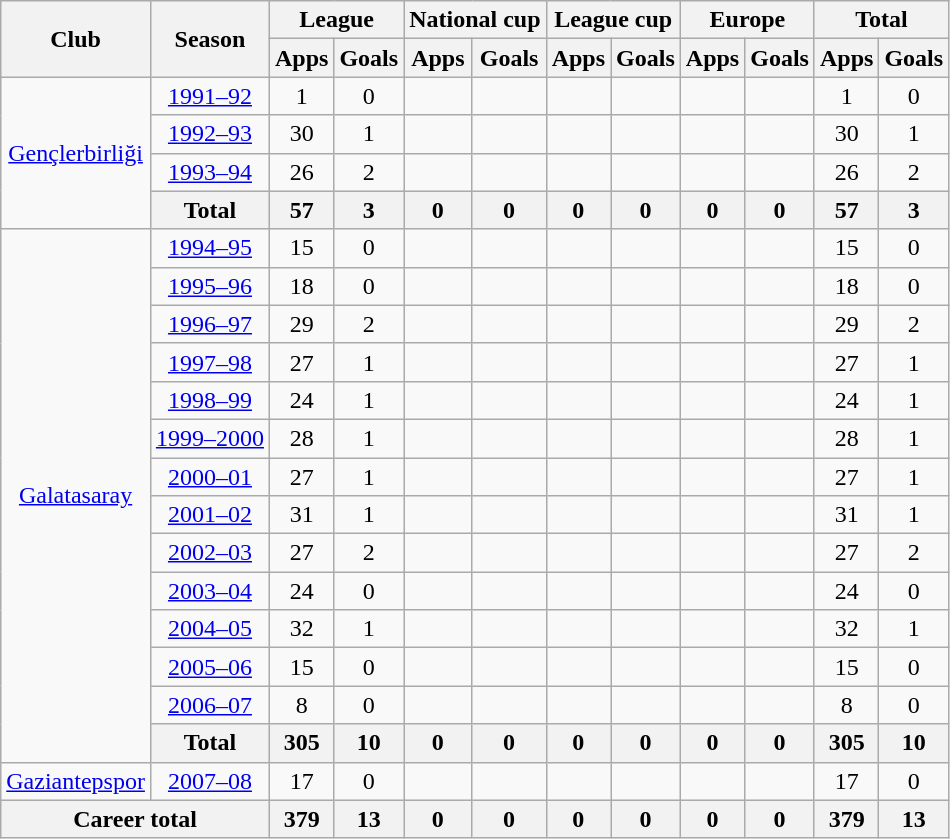<table class="wikitable" style="text-align:center">
<tr>
<th rowspan="2">Club</th>
<th rowspan="2">Season</th>
<th colspan="2">League</th>
<th colspan="2">National cup</th>
<th colspan="2">League cup</th>
<th colspan="2">Europe</th>
<th colspan="2">Total</th>
</tr>
<tr>
<th>Apps</th>
<th>Goals</th>
<th>Apps</th>
<th>Goals</th>
<th>Apps</th>
<th>Goals</th>
<th>Apps</th>
<th>Goals</th>
<th>Apps</th>
<th>Goals</th>
</tr>
<tr>
<td rowspan="4"><a href='#'>Gençlerbirliği</a></td>
<td><a href='#'>1991–92</a></td>
<td>1</td>
<td>0</td>
<td></td>
<td></td>
<td></td>
<td></td>
<td></td>
<td></td>
<td>1</td>
<td>0</td>
</tr>
<tr>
<td><a href='#'>1992–93</a></td>
<td>30</td>
<td>1</td>
<td></td>
<td></td>
<td></td>
<td></td>
<td></td>
<td></td>
<td>30</td>
<td>1</td>
</tr>
<tr>
<td><a href='#'>1993–94</a></td>
<td>26</td>
<td>2</td>
<td></td>
<td></td>
<td></td>
<td></td>
<td></td>
<td></td>
<td>26</td>
<td>2</td>
</tr>
<tr>
<th>Total</th>
<th>57</th>
<th>3</th>
<th>0</th>
<th>0</th>
<th>0</th>
<th>0</th>
<th>0</th>
<th>0</th>
<th>57</th>
<th>3</th>
</tr>
<tr>
<td rowspan="14"><a href='#'>Galatasaray</a></td>
<td><a href='#'>1994–95</a></td>
<td>15</td>
<td>0</td>
<td></td>
<td></td>
<td></td>
<td></td>
<td></td>
<td></td>
<td>15</td>
<td>0</td>
</tr>
<tr>
<td><a href='#'>1995–96</a></td>
<td>18</td>
<td>0</td>
<td></td>
<td></td>
<td></td>
<td></td>
<td></td>
<td></td>
<td>18</td>
<td>0</td>
</tr>
<tr>
<td><a href='#'>1996–97</a></td>
<td>29</td>
<td>2</td>
<td></td>
<td></td>
<td></td>
<td></td>
<td></td>
<td></td>
<td>29</td>
<td>2</td>
</tr>
<tr>
<td><a href='#'>1997–98</a></td>
<td>27</td>
<td>1</td>
<td></td>
<td></td>
<td></td>
<td></td>
<td></td>
<td></td>
<td>27</td>
<td>1</td>
</tr>
<tr>
<td><a href='#'>1998–99</a></td>
<td>24</td>
<td>1</td>
<td></td>
<td></td>
<td></td>
<td></td>
<td></td>
<td></td>
<td>24</td>
<td>1</td>
</tr>
<tr>
<td><a href='#'>1999–2000</a></td>
<td>28</td>
<td>1</td>
<td></td>
<td></td>
<td></td>
<td></td>
<td></td>
<td></td>
<td>28</td>
<td>1</td>
</tr>
<tr>
<td><a href='#'>2000–01</a></td>
<td>27</td>
<td>1</td>
<td></td>
<td></td>
<td></td>
<td></td>
<td></td>
<td></td>
<td>27</td>
<td>1</td>
</tr>
<tr>
<td><a href='#'>2001–02</a></td>
<td>31</td>
<td>1</td>
<td></td>
<td></td>
<td></td>
<td></td>
<td></td>
<td></td>
<td>31</td>
<td>1</td>
</tr>
<tr>
<td><a href='#'>2002–03</a></td>
<td>27</td>
<td>2</td>
<td></td>
<td></td>
<td></td>
<td></td>
<td></td>
<td></td>
<td>27</td>
<td>2</td>
</tr>
<tr>
<td><a href='#'>2003–04</a></td>
<td>24</td>
<td>0</td>
<td></td>
<td></td>
<td></td>
<td></td>
<td></td>
<td></td>
<td>24</td>
<td>0</td>
</tr>
<tr>
<td><a href='#'>2004–05</a></td>
<td>32</td>
<td>1</td>
<td></td>
<td></td>
<td></td>
<td></td>
<td></td>
<td></td>
<td>32</td>
<td>1</td>
</tr>
<tr>
<td><a href='#'>2005–06</a></td>
<td>15</td>
<td>0</td>
<td></td>
<td></td>
<td></td>
<td></td>
<td></td>
<td></td>
<td>15</td>
<td>0</td>
</tr>
<tr>
<td><a href='#'>2006–07</a></td>
<td>8</td>
<td>0</td>
<td></td>
<td></td>
<td></td>
<td></td>
<td></td>
<td></td>
<td>8</td>
<td>0</td>
</tr>
<tr>
<th>Total</th>
<th>305</th>
<th>10</th>
<th>0</th>
<th>0</th>
<th>0</th>
<th>0</th>
<th>0</th>
<th>0</th>
<th>305</th>
<th>10</th>
</tr>
<tr>
<td><a href='#'>Gaziantepspor</a></td>
<td><a href='#'>2007–08</a></td>
<td>17</td>
<td>0</td>
<td></td>
<td></td>
<td></td>
<td></td>
<td></td>
<td></td>
<td>17</td>
<td>0</td>
</tr>
<tr>
<th colspan="2">Career total</th>
<th>379</th>
<th>13</th>
<th>0</th>
<th>0</th>
<th>0</th>
<th>0</th>
<th>0</th>
<th>0</th>
<th>379</th>
<th>13</th>
</tr>
</table>
